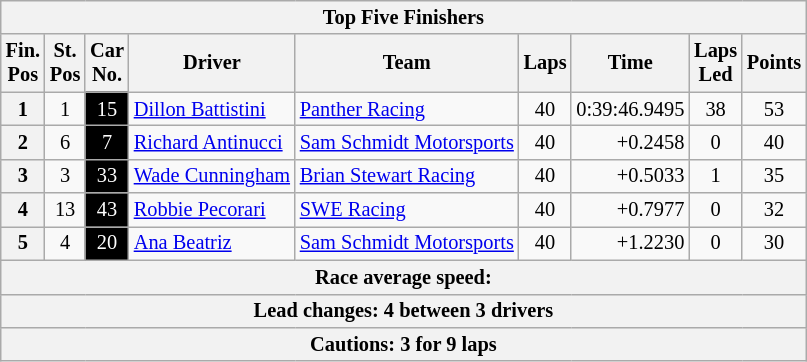<table class="wikitable" style="font-size:85%;">
<tr>
<th colspan=9>Top Five Finishers</th>
</tr>
<tr>
<th>Fin.<br>Pos</th>
<th>St.<br>Pos</th>
<th>Car<br>No.</th>
<th>Driver</th>
<th>Team</th>
<th>Laps</th>
<th>Time</th>
<th>Laps<br>Led</th>
<th>Points</th>
</tr>
<tr>
<th>1</th>
<td align=center>1</td>
<td style="background:#000000; color:white;" align=center>15</td>
<td> <a href='#'>Dillon Battistini</a></td>
<td><a href='#'>Panther Racing</a></td>
<td align=center>40</td>
<td align=right>0:39:46.9495</td>
<td align=center>38</td>
<td align=center>53</td>
</tr>
<tr>
<th>2</th>
<td align=center>6</td>
<td style="background:#000000; color:white;" align=center>7</td>
<td> <a href='#'>Richard Antinucci</a></td>
<td><a href='#'>Sam Schmidt Motorsports</a></td>
<td align=center>40</td>
<td align=right>+0.2458</td>
<td align=center>0</td>
<td align=center>40</td>
</tr>
<tr>
<th>3</th>
<td align=center>3</td>
<td style="background:#000000; color:white;" align=center>33</td>
<td> <a href='#'>Wade Cunningham</a></td>
<td><a href='#'>Brian Stewart Racing</a></td>
<td align=center>40</td>
<td align=right>+0.5033</td>
<td align=center>1</td>
<td align=center>35</td>
</tr>
<tr>
<th>4</th>
<td align=center>13</td>
<td style="background:#000000; color:white;" align=center>43</td>
<td> <a href='#'>Robbie Pecorari</a></td>
<td><a href='#'>SWE Racing</a></td>
<td align=center>40</td>
<td align=right>+0.7977</td>
<td align=center>0</td>
<td align=center>32</td>
</tr>
<tr>
<th>5</th>
<td align=center>4</td>
<td style="background:#000000; color:white;" align=center>20</td>
<td> <a href='#'>Ana Beatriz</a></td>
<td><a href='#'>Sam Schmidt Motorsports</a></td>
<td align=center>40</td>
<td align=right>+1.2230</td>
<td align=center>0</td>
<td align=center>30</td>
</tr>
<tr>
<th colspan=9>Race average speed: </th>
</tr>
<tr>
<th colspan=9>Lead changes: 4 between 3 drivers</th>
</tr>
<tr>
<th colspan=9>Cautions: 3 for 9 laps</th>
</tr>
</table>
